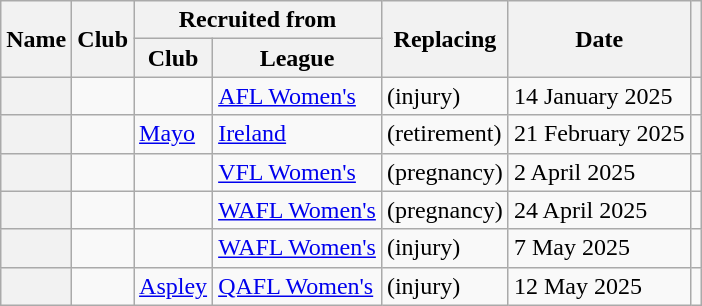<table class="wikitable sortable plainrowheaders">
<tr>
<th rowspan=2>Name</th>
<th rowspan=2>Club</th>
<th colspan=2>Recruited from</th>
<th rowspan=2>Replacing</th>
<th rowspan=2>Date</th>
<th class=unsortable rowspan=2></th>
</tr>
<tr>
<th>Club</th>
<th>League</th>
</tr>
<tr>
<th scope=row></th>
<td></td>
<td></td>
<td><a href='#'>AFL Women's</a></td>
<td> (injury)</td>
<td>14 January 2025</td>
<td align=center></td>
</tr>
<tr>
<th scope=row></th>
<td></td>
<td><a href='#'>Mayo</a></td>
<td><a href='#'>Ireland</a></td>
<td> (retirement)</td>
<td>21 February 2025</td>
<td align=center></td>
</tr>
<tr>
<th scope=row></th>
<td></td>
<td></td>
<td><a href='#'>VFL Women's</a></td>
<td> (pregnancy)</td>
<td>2 April 2025</td>
<td align=center></td>
</tr>
<tr>
<th scope=row></th>
<td></td>
<td></td>
<td><a href='#'>WAFL Women's</a></td>
<td> (pregnancy)</td>
<td>24 April 2025</td>
<td align=center></td>
</tr>
<tr>
<th scope=row></th>
<td></td>
<td></td>
<td><a href='#'>WAFL Women's</a></td>
<td> (injury)</td>
<td>7 May 2025</td>
<td align=center></td>
</tr>
<tr>
<th scope=row></th>
<td></td>
<td><a href='#'>Aspley</a></td>
<td><a href='#'>QAFL Women's</a></td>
<td> (injury)</td>
<td>12 May 2025</td>
<td align=center></td>
</tr>
</table>
